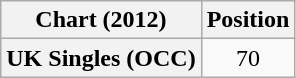<table class="wikitable plainrowheaders" style="text-align:center">
<tr>
<th scope="col">Chart (2012)</th>
<th scope="col">Position</th>
</tr>
<tr>
<th scope="row">UK Singles (OCC)</th>
<td>70</td>
</tr>
</table>
